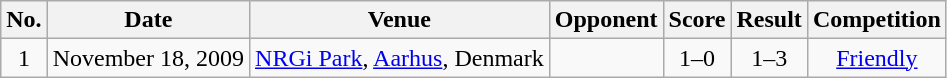<table class="wikitable sortable">
<tr>
<th scope="col">No.</th>
<th scope="col">Date</th>
<th scope="col">Venue</th>
<th scope="col">Opponent</th>
<th scope="col">Score</th>
<th scope="col">Result</th>
<th scope="col">Competition</th>
</tr>
<tr>
<td style="text-align:center">1</td>
<td>November 18, 2009</td>
<td><a href='#'>NRGi Park</a>, <a href='#'>Aarhus</a>, Denmark</td>
<td></td>
<td style="text-align:center">1–0</td>
<td style="text-align:center">1–3</td>
<td style="text-align:center"><a href='#'>Friendly</a></td>
</tr>
</table>
